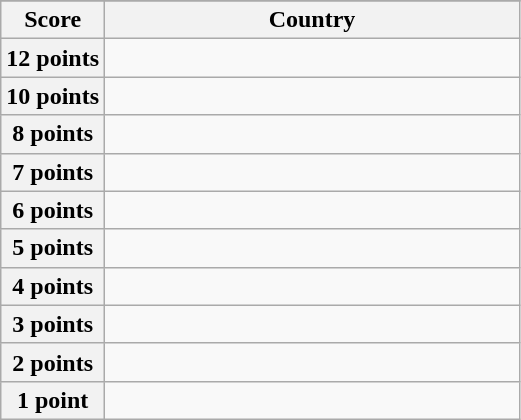<table class="wikitable">
<tr>
</tr>
<tr>
<th scope="col" width="20%">Score</th>
<th scope="col">Country</th>
</tr>
<tr>
<th scope="row">12 points</th>
<td></td>
</tr>
<tr>
<th scope="row">10 points</th>
<td></td>
</tr>
<tr>
<th scope="row">8 points</th>
<td></td>
</tr>
<tr>
<th scope="row">7 points</th>
<td></td>
</tr>
<tr>
<th scope="row">6 points</th>
<td></td>
</tr>
<tr>
<th scope="row">5 points</th>
<td></td>
</tr>
<tr>
<th scope="row">4 points</th>
<td></td>
</tr>
<tr>
<th scope="row">3 points</th>
<td></td>
</tr>
<tr>
<th scope="row">2 points</th>
<td></td>
</tr>
<tr>
<th scope="row">1 point</th>
<td></td>
</tr>
</table>
